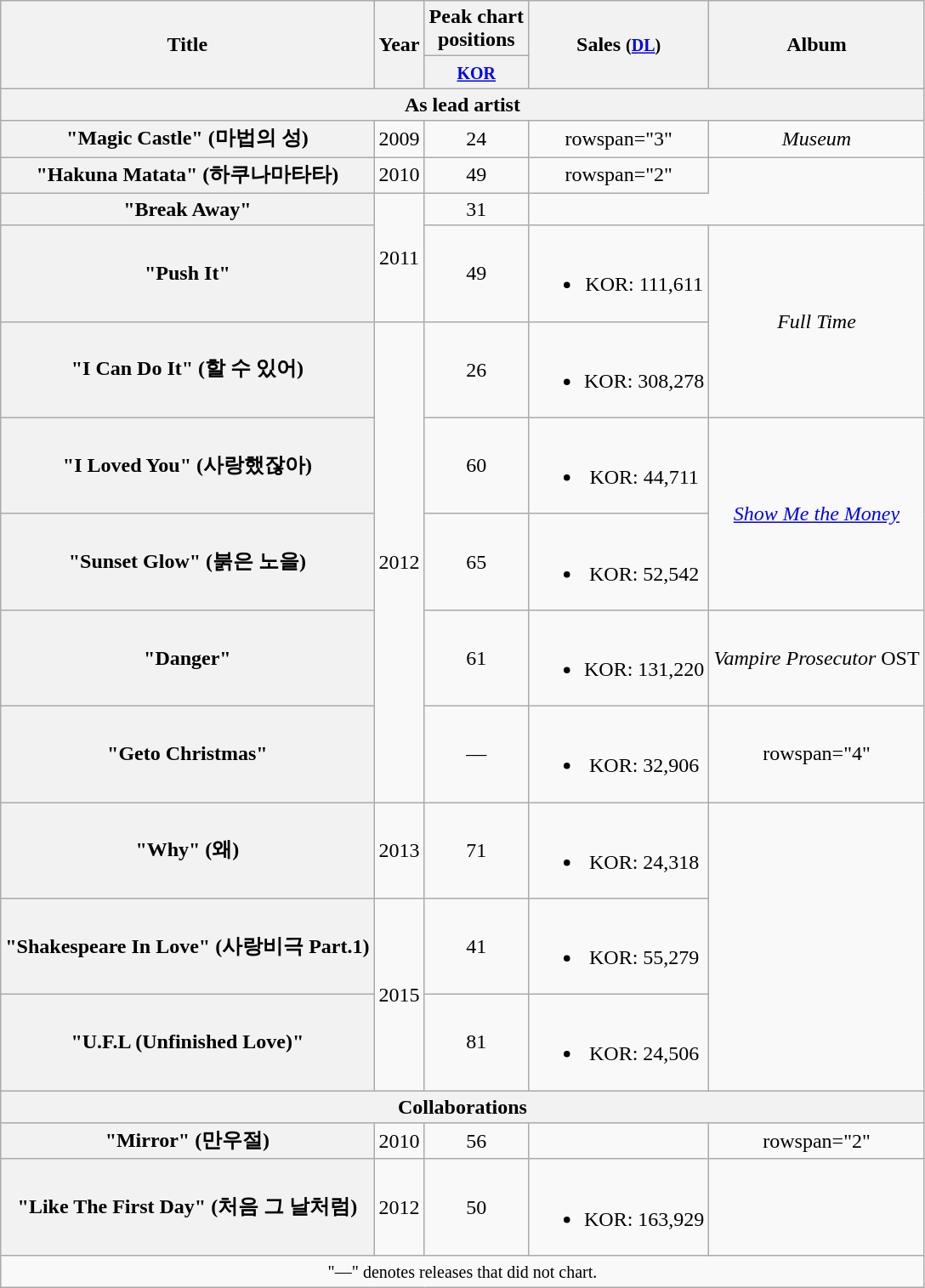<table class="wikitable plainrowheaders" style="text-align:center;">
<tr>
<th scope="col" rowspan="2">Title</th>
<th scope="col" rowspan="2">Year</th>
<th scope="col" colspan="1">Peak chart <br> positions</th>
<th scope="col" rowspan="2">Sales <small>(<a href='#'>DL</a>)</small></th>
<th scope="col" rowspan="2">Album</th>
</tr>
<tr>
<th><small><a href='#'>KOR</a></small><br></th>
</tr>
<tr>
<th scope="col" colspan="5">As lead artist</th>
</tr>
<tr>
<th scope="row">"Magic Castle" (마법의 성)</th>
<td>2009</td>
<td>24</td>
<td>rowspan="3" </td>
<td><em>Museum</em></td>
</tr>
<tr>
<th scope="row">"Hakuna Matata" (하쿠나마타타)</th>
<td>2010</td>
<td>49</td>
<td>rowspan="2" </td>
</tr>
<tr>
<th scope="row">"Break Away"<br></th>
<td rowspan="2">2011</td>
<td>31</td>
</tr>
<tr>
<th scope="row">"Push It"<br></th>
<td>49</td>
<td><br><ul><li>KOR: 111,611</li></ul></td>
<td rowspan="2"><em>Full Time</em></td>
</tr>
<tr>
<th scope="row">"I Can Do It" (할 수 있어)<br></th>
<td rowspan="5">2012</td>
<td>26</td>
<td><br><ul><li>KOR: 308,278</li></ul></td>
</tr>
<tr>
<th scope="row">"I Loved You" (사랑했잖아)<br></th>
<td>60</td>
<td><br><ul><li>KOR: 44,711</li></ul></td>
<td rowspan="2"><em><a href='#'>Show Me the Money</a></em></td>
</tr>
<tr>
<th scope="row">"Sunset Glow" (붉은 노을)<br></th>
<td>65</td>
<td><br><ul><li>KOR: 52,542</li></ul></td>
</tr>
<tr>
<th scope="row">"Danger"</th>
<td>61</td>
<td><br><ul><li>KOR: 131,220</li></ul></td>
<td><em>Vampire Prosecutor</em> OST</td>
</tr>
<tr>
<th scope="row">"Geto Christmas"<br></th>
<td>—</td>
<td><br><ul><li>KOR: 32,906</li></ul></td>
<td>rowspan="4" </td>
</tr>
<tr>
<th scope="row">"Why" (왜)<br></th>
<td>2013</td>
<td>71</td>
<td><br><ul><li>KOR: 24,318</li></ul></td>
</tr>
<tr>
<th scope="row">"Shakespeare In Love" (사랑비극 Part.1)<br></th>
<td rowspan="2">2015</td>
<td>41</td>
<td><br><ul><li>KOR: 55,279</li></ul></td>
</tr>
<tr>
<th scope="row">"U.F.L (Unfinished Love)"<br></th>
<td>81</td>
<td><br><ul><li>KOR: 24,506</li></ul></td>
</tr>
<tr>
<th scope="col" colspan="5">Collaborations</th>
</tr>
<tr>
<th scope="row">"Mirror" (만우절)<br></th>
<td>2010</td>
<td>56</td>
<td></td>
<td>rowspan="2" </td>
</tr>
<tr>
<th scope="row">"Like The First Day" (처음 그 날처럼)<br></th>
<td>2012</td>
<td>50</td>
<td><br><ul><li>KOR: 163,929</li></ul></td>
</tr>
<tr>
<td colspan="5" align="center"><small>"—" denotes releases that did not chart.</small></td>
</tr>
</table>
